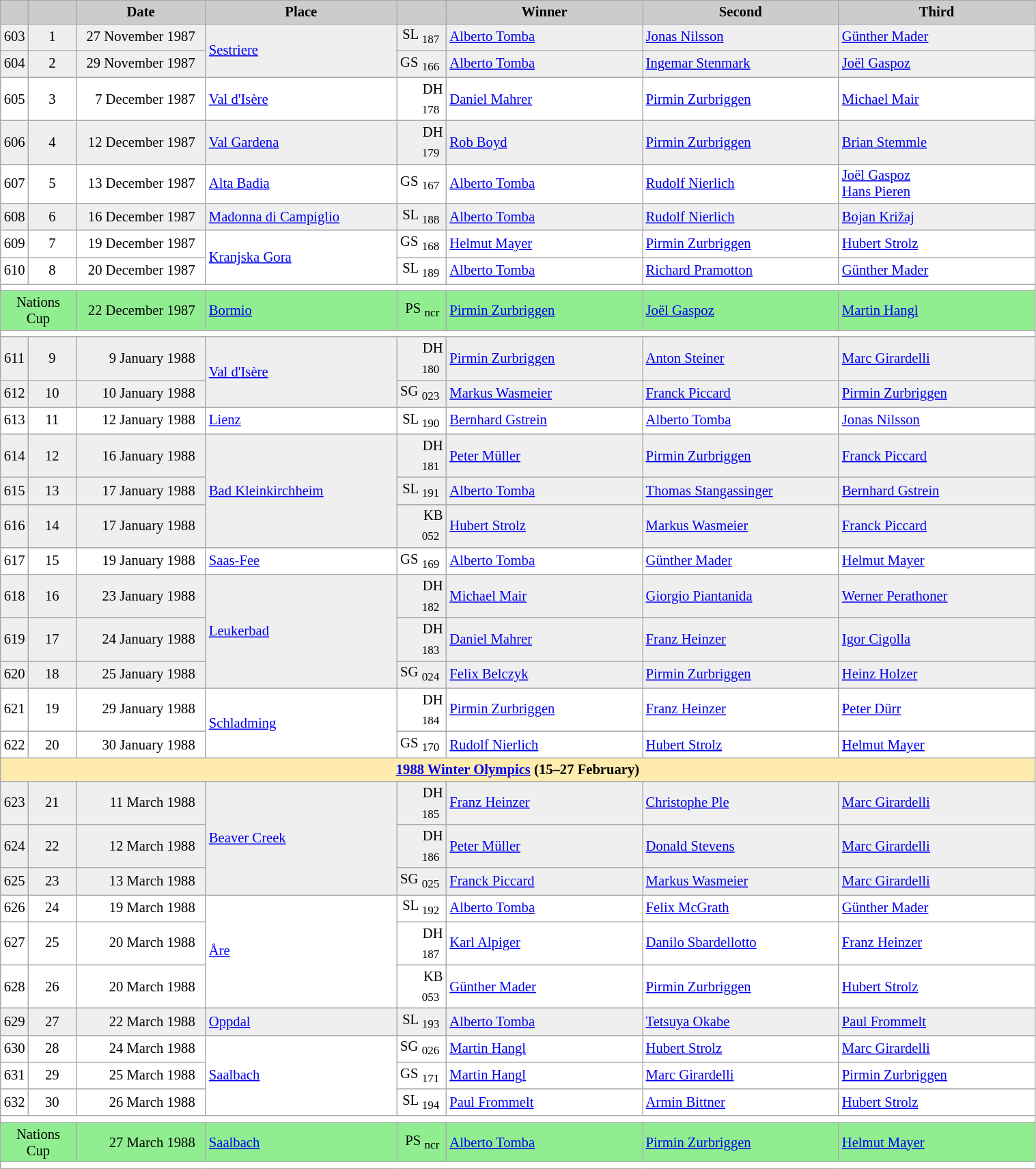<table class="wikitable plainrowheaders" style="background:#fff; font-size:86%; line-height:16px; border:grey solid 1px; border-collapse:collapse;">
<tr style="background:#ccc; text-align:center;">
<td align="center" width="13"></td>
<td align="center" width="40"></td>
<td align="center" width="120"><strong>Date</strong></td>
<td align="center" width="180"><strong>Place</strong></td>
<td align="center" width="42"></td>
<td align="center" width="185"><strong>Winner</strong></td>
<td align="center" width="185"><strong>Second</strong></td>
<td align="center" width="185"><strong>Third</strong></td>
</tr>
<tr bgcolor="#EFEFEF">
<td align=center>603</td>
<td align=center>1</td>
<td align=right>27 November 1987  </td>
<td rowspan=2> <a href='#'>Sestriere</a></td>
<td align=right>SL <sub>187</sub> </td>
<td> <a href='#'>Alberto Tomba</a></td>
<td> <a href='#'>Jonas Nilsson</a></td>
<td> <a href='#'>Günther Mader</a></td>
</tr>
<tr bgcolor="#EFEFEF">
<td align=center>604</td>
<td align=center>2</td>
<td align=right>29 November 1987  </td>
<td align=right>GS <sub>166</sub> </td>
<td> <a href='#'>Alberto Tomba</a></td>
<td> <a href='#'>Ingemar Stenmark</a></td>
<td> <a href='#'>Joël Gaspoz</a></td>
</tr>
<tr>
<td align=center>605</td>
<td align=center>3</td>
<td align=right>7 December 1987  </td>
<td> <a href='#'>Val d'Isère</a></td>
<td align=right>DH <sub>178</sub> </td>
<td> <a href='#'>Daniel Mahrer</a></td>
<td> <a href='#'>Pirmin Zurbriggen</a></td>
<td> <a href='#'>Michael Mair</a></td>
</tr>
<tr bgcolor="#EFEFEF">
<td align=center>606</td>
<td align=center>4</td>
<td align=right>12 December 1987  </td>
<td> <a href='#'>Val Gardena</a></td>
<td align=right>DH <sub>179</sub> </td>
<td> <a href='#'>Rob Boyd</a></td>
<td> <a href='#'>Pirmin Zurbriggen</a></td>
<td> <a href='#'>Brian Stemmle</a></td>
</tr>
<tr align="left">
<td align=center>607</td>
<td align=center>5</td>
<td align=right>13 December 1987   </td>
<td> <a href='#'>Alta Badia</a></td>
<td align=right>GS <sub>167</sub> </td>
<td> <a href='#'>Alberto Tomba</a></td>
<td> <a href='#'>Rudolf Nierlich</a></td>
<td> <a href='#'>Joël Gaspoz</a><br> <a href='#'>Hans Pieren</a></td>
</tr>
<tr bgcolor="#EFEFEF">
<td align=center>608</td>
<td align=center>6</td>
<td align=right>16 December 1987  </td>
<td> <a href='#'>Madonna di Campiglio</a></td>
<td align=right>SL <sub>188</sub> </td>
<td> <a href='#'>Alberto Tomba</a></td>
<td> <a href='#'>Rudolf Nierlich</a></td>
<td> <a href='#'>Bojan Križaj</a></td>
</tr>
<tr>
<td align=center>609</td>
<td align=center>7</td>
<td align=right>19 December 1987  </td>
<td rowspan=2> <a href='#'>Kranjska Gora</a></td>
<td align=right>GS <sub>168</sub> </td>
<td> <a href='#'>Helmut Mayer</a></td>
<td> <a href='#'>Pirmin Zurbriggen</a></td>
<td> <a href='#'>Hubert Strolz</a></td>
</tr>
<tr>
<td align=center>610</td>
<td align=center>8</td>
<td align=right>20 December 1987  </td>
<td align=right>SL <sub>189</sub> </td>
<td> <a href='#'>Alberto Tomba</a></td>
<td> <a href='#'>Richard Pramotton</a></td>
<td> <a href='#'>Günther Mader</a></td>
</tr>
<tr>
<td colspan=8></td>
</tr>
<tr bgcolor=#90EE90>
<td colspan=2 align=center>Nations Cup</td>
<td align=right>22 December 1987  </td>
<td> <a href='#'>Bormio</a></td>
<td align=right>PS <sub>ncr</sub> </td>
<td> <a href='#'>Pirmin Zurbriggen</a></td>
<td> <a href='#'>Joël Gaspoz</a></td>
<td> <a href='#'>Martin Hangl</a></td>
</tr>
<tr>
<td colspan=8></td>
</tr>
<tr bgcolor="#EFEFEF">
<td align=center>611</td>
<td align=center>9</td>
<td align=right>9 January 1988  </td>
<td rowspan=2> <a href='#'>Val d'Isère</a></td>
<td align=right>DH <sub>180</sub> </td>
<td> <a href='#'>Pirmin Zurbriggen</a></td>
<td> <a href='#'>Anton Steiner</a></td>
<td> <a href='#'>Marc Girardelli</a></td>
</tr>
<tr bgcolor="#EFEFEF">
<td align=center>612</td>
<td align=center>10</td>
<td align=right>10 January 1988  </td>
<td align=right>SG <sub>023</sub> </td>
<td> <a href='#'>Markus Wasmeier</a></td>
<td> <a href='#'>Franck Piccard</a></td>
<td> <a href='#'>Pirmin Zurbriggen</a></td>
</tr>
<tr>
<td align=center>613</td>
<td align=center>11</td>
<td align=right>12 January 1988  </td>
<td> <a href='#'>Lienz</a></td>
<td align=right>SL <sub>190</sub> </td>
<td> <a href='#'>Bernhard Gstrein</a></td>
<td> <a href='#'>Alberto Tomba</a></td>
<td> <a href='#'>Jonas Nilsson</a></td>
</tr>
<tr bgcolor="#EFEFEF">
<td align=center>614</td>
<td align=center>12</td>
<td align=right>16 January 1988  </td>
<td rowspan=3> <a href='#'>Bad Kleinkirchheim</a></td>
<td align=right>DH <sub>181</sub> </td>
<td> <a href='#'>Peter Müller</a></td>
<td> <a href='#'>Pirmin Zurbriggen</a></td>
<td> <a href='#'>Franck Piccard</a></td>
</tr>
<tr bgcolor="#EFEFEF">
<td align=center>615</td>
<td align=center>13</td>
<td align=right>17 January 1988  </td>
<td align=right>SL <sub>191</sub> </td>
<td> <a href='#'>Alberto Tomba</a></td>
<td> <a href='#'>Thomas Stangassinger</a></td>
<td> <a href='#'>Bernhard Gstrein</a></td>
</tr>
<tr bgcolor="#EFEFEF">
<td align=center>616</td>
<td align=center>14</td>
<td align=right>17 January 1988  </td>
<td align=right>KB <sub>052</sub> </td>
<td> <a href='#'>Hubert Strolz</a></td>
<td> <a href='#'>Markus Wasmeier</a></td>
<td> <a href='#'>Franck Piccard</a></td>
</tr>
<tr>
<td align=center>617</td>
<td align=center>15</td>
<td align=right>19 January 1988  </td>
<td> <a href='#'>Saas-Fee</a></td>
<td align=right>GS <sub>169</sub> </td>
<td> <a href='#'>Alberto Tomba</a></td>
<td> <a href='#'>Günther Mader</a></td>
<td> <a href='#'>Helmut Mayer</a></td>
</tr>
<tr bgcolor="#EFEFEF">
<td align=center>618</td>
<td align=center>16</td>
<td align=right>23 January 1988  </td>
<td rowspan=3> <a href='#'>Leukerbad</a></td>
<td align=right>DH <sub>182</sub> </td>
<td> <a href='#'>Michael Mair</a></td>
<td> <a href='#'>Giorgio Piantanida</a></td>
<td> <a href='#'>Werner Perathoner</a></td>
</tr>
<tr bgcolor="#EFEFEF">
<td align=center>619</td>
<td align=center>17</td>
<td align=right>24 January 1988  </td>
<td align=right>DH <sub>183</sub> </td>
<td> <a href='#'>Daniel Mahrer</a></td>
<td> <a href='#'>Franz Heinzer</a></td>
<td> <a href='#'>Igor Cigolla</a></td>
</tr>
<tr bgcolor="#EFEFEF">
<td align=center>620</td>
<td align=center>18</td>
<td align=right>25 January 1988  </td>
<td align=right>SG <sub>024</sub> </td>
<td> <a href='#'>Felix Belczyk</a></td>
<td> <a href='#'>Pirmin Zurbriggen</a></td>
<td> <a href='#'>Heinz Holzer</a></td>
</tr>
<tr>
<td align=center>621</td>
<td align=center>19</td>
<td align=right>29 January 1988  </td>
<td rowspan=2> <a href='#'>Schladming</a></td>
<td align=right>DH <sub>184</sub> </td>
<td> <a href='#'>Pirmin Zurbriggen</a></td>
<td> <a href='#'>Franz Heinzer</a></td>
<td> <a href='#'>Peter Dürr</a></td>
</tr>
<tr>
<td align=center>622</td>
<td align=center>20</td>
<td align=right>30 January 1988  </td>
<td align=right>GS <sub>170</sub> </td>
<td> <a href='#'>Rudolf Nierlich</a></td>
<td> <a href='#'>Hubert Strolz</a></td>
<td> <a href='#'>Helmut Mayer</a></td>
</tr>
<tr style="background:#FFEBAD">
<td colspan="8" style="text-align:center;"><strong><a href='#'>1988 Winter Olympics</a> (15–27 February)</strong></td>
</tr>
<tr bgcolor="#EFEFEF">
<td align=center>623</td>
<td align=center>21</td>
<td align=right>11 March 1988  </td>
<td rowspan=3> <a href='#'>Beaver Creek</a></td>
<td align=right>DH <sub>185</sub> </td>
<td> <a href='#'>Franz Heinzer</a></td>
<td> <a href='#'>Christophe Ple</a></td>
<td> <a href='#'>Marc Girardelli</a></td>
</tr>
<tr bgcolor="#EFEFEF">
<td align=center>624</td>
<td align=center>22</td>
<td align=right>12 March 1988  </td>
<td align=right>DH <sub>186</sub> </td>
<td> <a href='#'>Peter Müller</a></td>
<td> <a href='#'>Donald Stevens</a></td>
<td> <a href='#'>Marc Girardelli</a></td>
</tr>
<tr bgcolor="#EFEFEF">
<td align=center>625</td>
<td align=center>23</td>
<td align=right>13 March 1988  </td>
<td align=right>SG <sub>025</sub> </td>
<td> <a href='#'>Franck Piccard</a></td>
<td> <a href='#'>Markus Wasmeier</a></td>
<td> <a href='#'>Marc Girardelli</a></td>
</tr>
<tr>
<td align=center>626</td>
<td align=center>24</td>
<td align=right>19 March 1988  </td>
<td rowspan=3> <a href='#'>Åre</a></td>
<td align=right>SL <sub>192</sub> </td>
<td> <a href='#'>Alberto Tomba</a></td>
<td> <a href='#'>Felix McGrath</a></td>
<td> <a href='#'>Günther Mader</a></td>
</tr>
<tr>
<td align=center>627</td>
<td align=center>25</td>
<td align=right>20 March 1988  </td>
<td align=right>DH <sub>187</sub> </td>
<td> <a href='#'>Karl Alpiger</a></td>
<td> <a href='#'>Danilo Sbardellotto</a></td>
<td> <a href='#'>Franz Heinzer</a></td>
</tr>
<tr>
<td align=center>628</td>
<td align=center>26</td>
<td align=right>20 March 1988  </td>
<td align=right>KB <sub>053</sub> </td>
<td> <a href='#'>Günther Mader</a></td>
<td> <a href='#'>Pirmin Zurbriggen</a></td>
<td> <a href='#'>Hubert Strolz</a></td>
</tr>
<tr bgcolor="#EFEFEF">
<td align=center>629</td>
<td align=center>27</td>
<td align=right>22 March 1988  </td>
<td> <a href='#'>Oppdal</a></td>
<td align=right>SL <sub>193</sub> </td>
<td> <a href='#'>Alberto Tomba</a></td>
<td> <a href='#'>Tetsuya Okabe</a></td>
<td> <a href='#'>Paul Frommelt</a></td>
</tr>
<tr>
<td align=center>630</td>
<td align=center>28</td>
<td align=right>24 March 1988  </td>
<td rowspan=3> <a href='#'>Saalbach</a></td>
<td align=right>SG <sub>026</sub> </td>
<td> <a href='#'>Martin Hangl</a></td>
<td> <a href='#'>Hubert Strolz</a></td>
<td> <a href='#'>Marc Girardelli</a></td>
</tr>
<tr>
<td align=center>631</td>
<td align=center>29</td>
<td align=right>25 March 1988  </td>
<td align=right>GS <sub>171</sub> </td>
<td> <a href='#'>Martin Hangl</a></td>
<td> <a href='#'>Marc Girardelli</a></td>
<td> <a href='#'>Pirmin Zurbriggen</a></td>
</tr>
<tr>
<td align=center>632</td>
<td align=center>30</td>
<td align=right>26 March 1988  </td>
<td align=right>SL <sub>194</sub> </td>
<td> <a href='#'>Paul Frommelt</a></td>
<td> <a href='#'>Armin Bittner</a></td>
<td> <a href='#'>Hubert Strolz</a></td>
</tr>
<tr>
<td colspan=8></td>
</tr>
<tr bgcolor=#90EE90>
<td colspan=2 align=center>Nations Cup</td>
<td align=right>27 March 1988  </td>
<td> <a href='#'>Saalbach</a></td>
<td align=right>PS <sub>ncr</sub> </td>
<td> <a href='#'>Alberto Tomba</a></td>
<td> <a href='#'>Pirmin Zurbriggen</a></td>
<td> <a href='#'>Helmut Mayer</a></td>
</tr>
<tr>
<td colspan=8></td>
</tr>
</table>
